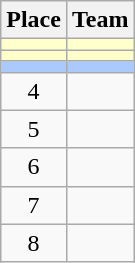<table class="wikitable">
<tr>
<th>Place</th>
<th>Team</th>
</tr>
<tr bgcolor=#ffffcc>
<td align=center></td>
<td></td>
</tr>
<tr bgcolor=#ffffcc>
<td align=center></td>
<td></td>
</tr>
<tr bgcolor=#aac9fc>
<td align=center></td>
<td></td>
</tr>
<tr>
<td align=center>4</td>
<td></td>
</tr>
<tr>
<td align=center>5</td>
<td></td>
</tr>
<tr>
<td align=center>6</td>
<td></td>
</tr>
<tr>
<td align=center>7</td>
<td></td>
</tr>
<tr>
<td align=center>8</td>
<td></td>
</tr>
</table>
